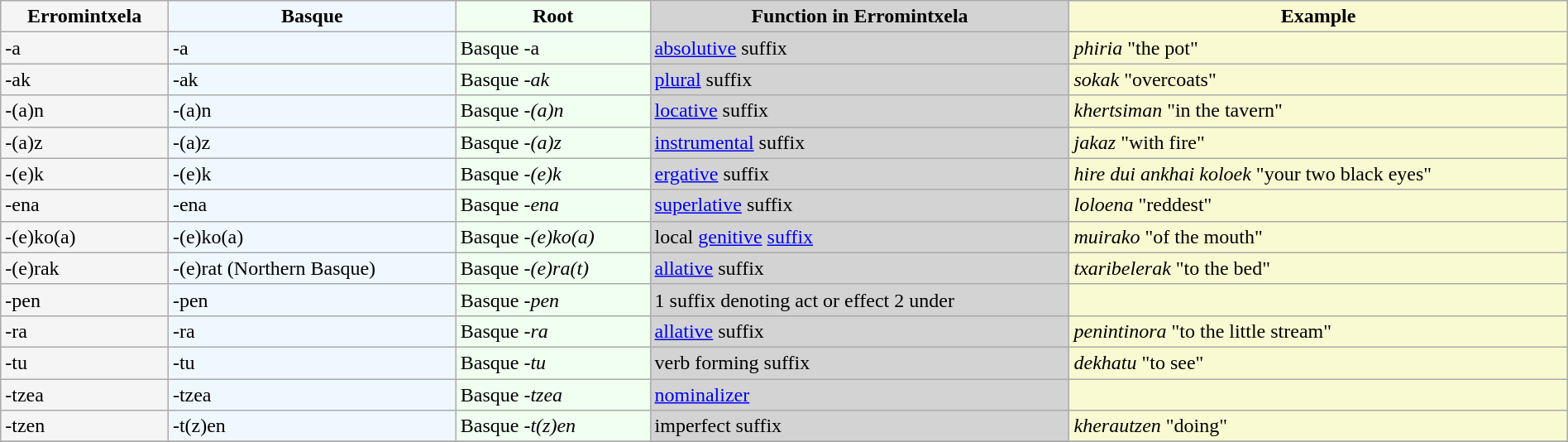<table class="wikitable" style="width:100%; font-size: 100%">
<tr>
<th style="background-color: whitesmoke"><strong>Erromintxela</strong></th>
<th style="background-color: aliceblue"><strong>Basque</strong></th>
<th style="background-color: honeydew"><strong>Root</strong></th>
<th style="background-color: lightgrey"><strong>Function in Erromintxela</strong></th>
<th style="background-color: LightGoldenrodYellow"><strong>Example</strong></th>
</tr>
<tr>
<td style="background-color: whitesmoke">-a</td>
<td style="background-color: aliceblue">-a</td>
<td style="background-color: honeydew">Basque -a</td>
<td style="background-color: lightgrey"><a href='#'>absolutive</a> suffix</td>
<td style="background-color: LightGoldenrodYellow"><em>phiria</em> "the pot"</td>
</tr>
<tr>
<td style="background-color: whitesmoke">-ak</td>
<td style="background-color: aliceblue">-ak</td>
<td style="background-color: honeydew">Basque <em>-ak</em></td>
<td style="background-color: lightgrey"><a href='#'>plural</a> suffix</td>
<td style="background-color: LightGoldenrodYellow"><em>sokak</em> "overcoats"</td>
</tr>
<tr>
<td style="background-color: whitesmoke">-(a)n</td>
<td style="background-color: aliceblue">-(a)n</td>
<td style="background-color: honeydew">Basque <em>-(a)n</em></td>
<td style="background-color: lightgrey"><a href='#'>locative</a> suffix</td>
<td style="background-color: LightGoldenrodYellow"><em>khertsiman</em> "in the tavern"</td>
</tr>
<tr>
<td style="background-color: whitesmoke">-(a)z</td>
<td style="background-color: aliceblue">-(a)z</td>
<td style="background-color: honeydew">Basque <em>-(a)z</em></td>
<td style="background-color: lightgrey"><a href='#'>instrumental</a> suffix</td>
<td style="background-color: LightGoldenrodYellow"><em>jakaz</em> "with fire"</td>
</tr>
<tr>
<td style="background-color: whitesmoke">-(e)k</td>
<td style="background-color: aliceblue">-(e)k</td>
<td style="background-color: honeydew">Basque <em>-(e)k</em></td>
<td style="background-color: lightgrey"><a href='#'>ergative</a> suffix</td>
<td style="background-color: LightGoldenrodYellow"><em>hire dui ankhai koloek</em> "your two black eyes"</td>
</tr>
<tr>
<td style="background-color: whitesmoke">-ena</td>
<td style="background-color: aliceblue">-ena</td>
<td style="background-color: honeydew">Basque <em>-ena</em></td>
<td style="background-color: lightgrey"><a href='#'>superlative</a> suffix</td>
<td style="background-color: LightGoldenrodYellow"><em>loloena</em> "reddest"</td>
</tr>
<tr>
<td style="background-color: whitesmoke">-(e)ko(a)</td>
<td style="background-color: aliceblue">-(e)ko(a)</td>
<td style="background-color: honeydew">Basque <em>-(e)ko(a)</em></td>
<td style="background-color: lightgrey">local <a href='#'>genitive</a> <a href='#'>suffix</a></td>
<td style="background-color: LightGoldenrodYellow"><em>muirako</em> "of the mouth"</td>
</tr>
<tr>
<td style="background-color: whitesmoke">-(e)rak</td>
<td style="background-color: aliceblue">-(e)rat (Northern Basque)</td>
<td style="background-color: honeydew">Basque <em>-(e)ra(t)</em></td>
<td style="background-color: lightgrey"><a href='#'>allative</a> suffix</td>
<td style="background-color: LightGoldenrodYellow"><em>txaribelerak</em> "to the bed"</td>
</tr>
<tr>
<td style="background-color: whitesmoke">-pen</td>
<td style="background-color: aliceblue">-pen</td>
<td style="background-color: honeydew">Basque <em>-pen</em></td>
<td style="background-color: lightgrey">1 suffix denoting act or effect 2 under</td>
<td style="background-color: LightGoldenrodYellow"></td>
</tr>
<tr>
<td style="background-color: whitesmoke">-ra</td>
<td style="background-color: aliceblue">-ra</td>
<td style="background-color: honeydew">Basque <em>-ra</em></td>
<td style="background-color: lightgrey"><a href='#'>allative</a> suffix</td>
<td style="background-color: LightGoldenrodYellow"><em>penintinora</em> "to the little stream"</td>
</tr>
<tr>
<td style="background-color: whitesmoke">-tu</td>
<td style="background-color: aliceblue">-tu</td>
<td style="background-color: honeydew">Basque <em>-tu</em></td>
<td style="background-color: lightgrey">verb forming suffix</td>
<td style="background-color: LightGoldenrodYellow"><em>dekhatu</em> "to see"</td>
</tr>
<tr>
<td style="background-color: whitesmoke">-tzea</td>
<td style="background-color: aliceblue">-tzea</td>
<td style="background-color: honeydew">Basque <em>-tzea</em></td>
<td style="background-color: lightgrey"><a href='#'>nominalizer</a></td>
<td style="background-color: LightGoldenrodYellow"></td>
</tr>
<tr>
<td style="background-color: whitesmoke">-tzen</td>
<td style="background-color: aliceblue">-t(z)en</td>
<td style="background-color: honeydew">Basque <em>-t(z)en</em></td>
<td style="background-color: lightgrey">imperfect suffix</td>
<td style="background-color: LightGoldenrodYellow"><em>kherautzen</em> "doing"</td>
</tr>
<tr>
</tr>
</table>
